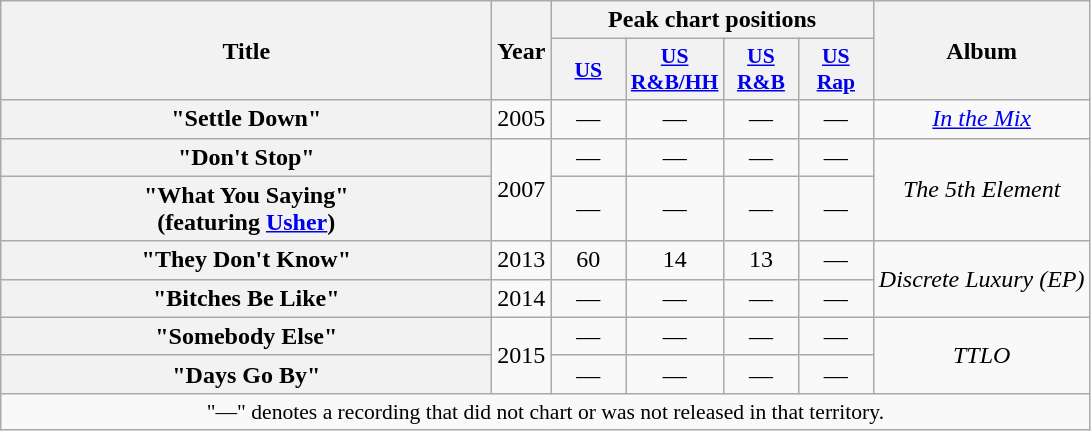<table class="wikitable plainrowheaders" style="text-align:center;">
<tr>
<th scope="col" rowspan="2" style="width:20em;">Title</th>
<th scope="col" rowspan="2">Year</th>
<th scope="col" colspan="4">Peak chart positions</th>
<th scope="col" rowspan="2">Album</th>
</tr>
<tr>
<th style="width:3em;font-size:90%;"><a href='#'>US</a><br></th>
<th style="width:3em;font-size:90%;"><a href='#'>US<br>R&B/HH</a><br></th>
<th style="width:3em;font-size:90%;"><a href='#'>US<br>R&B</a></th>
<th style="width:3em;font-size:90%;"><a href='#'>US<br>Rap</a></th>
</tr>
<tr>
<th scope="row">"Settle Down"</th>
<td>2005</td>
<td>—</td>
<td>—</td>
<td>—</td>
<td>—</td>
<td><em><a href='#'>In the Mix</a></em></td>
</tr>
<tr>
<th scope="row">"Don't Stop"</th>
<td rowspan="2">2007</td>
<td>—</td>
<td>—</td>
<td>—</td>
<td>—</td>
<td rowspan="2"><em>The 5th Element</em></td>
</tr>
<tr>
<th scope="row">"What You Saying"<br><span>(featuring <a href='#'>Usher</a>)</span></th>
<td>—</td>
<td>—</td>
<td>—</td>
<td>—</td>
</tr>
<tr>
<th scope="row">"They Don't Know"</th>
<td>2013</td>
<td>60</td>
<td>14</td>
<td>13</td>
<td>—</td>
<td rowspan="2"><em>Discrete Luxury (EP)</em></td>
</tr>
<tr>
<th scope="row">"Bitches Be Like"</th>
<td>2014</td>
<td>—</td>
<td>—</td>
<td>—</td>
<td>—</td>
</tr>
<tr>
<th scope="row">"Somebody Else"</th>
<td rowspan="2">2015</td>
<td>—</td>
<td>—</td>
<td>—</td>
<td>—</td>
<td rowspan="2"><em>TTLO</em></td>
</tr>
<tr>
<th scope="row">"Days Go By"</th>
<td>—</td>
<td>—</td>
<td>—</td>
<td>—</td>
</tr>
<tr>
<td colspan="13" style="font-size:90%">"—" denotes a recording that did not chart or was not released in that territory.</td>
</tr>
</table>
